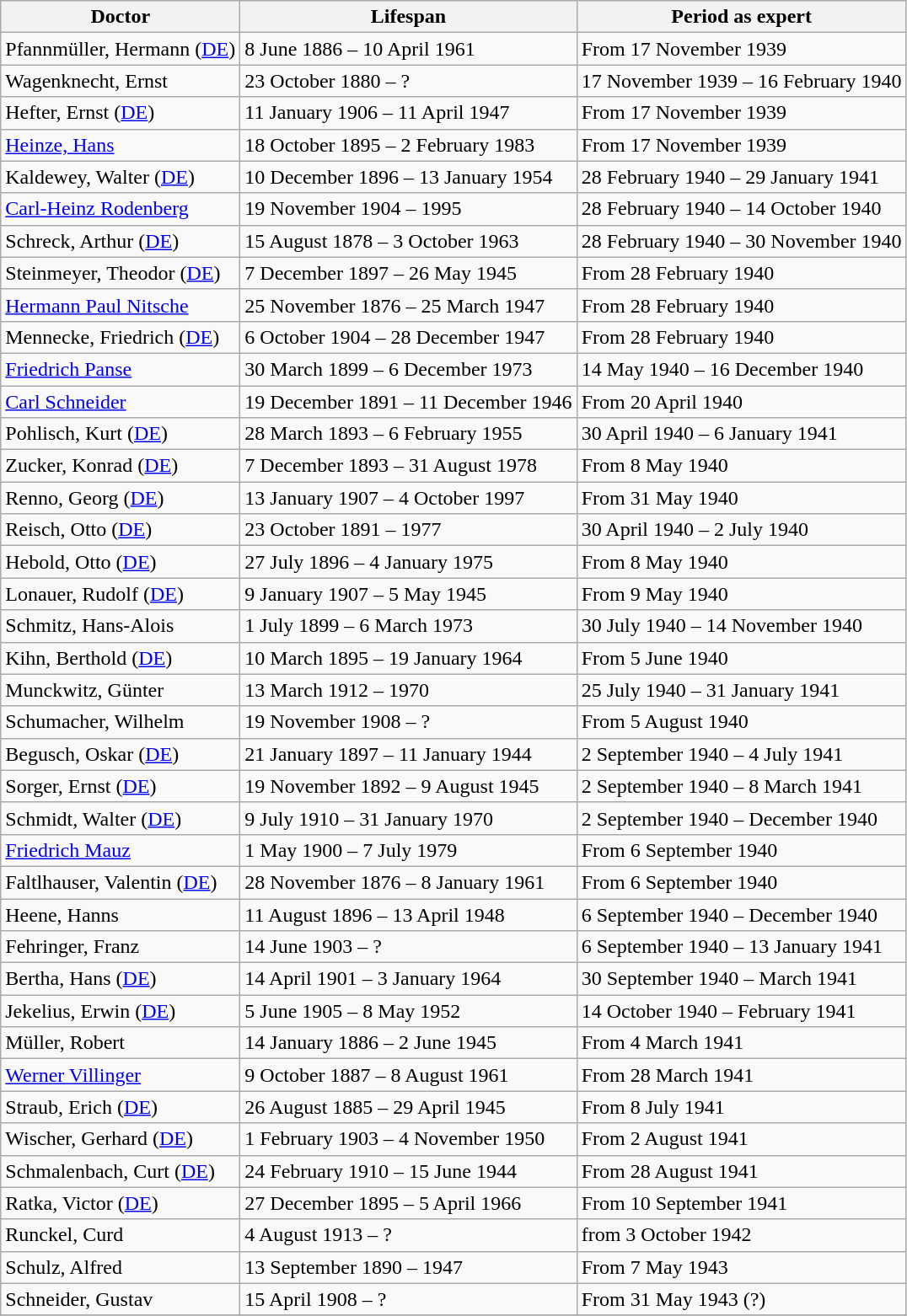<table class="wikitable sortable">
<tr>
<th>Doctor</th>
<th>Lifespan</th>
<th>Period as expert</th>
</tr>
<tr>
<td>Pfannmüller, Hermann (<a href='#'>DE</a>)</td>
<td>8 June 1886 – 10 April 1961</td>
<td>From 17 November 1939</td>
</tr>
<tr>
<td>Wagenknecht, Ernst</td>
<td>23 October 1880 – ?</td>
<td>17 November 1939 – 16 February 1940</td>
</tr>
<tr>
<td>Hefter, Ernst (<a href='#'>DE</a>)</td>
<td>11 January 1906 – 11 April 1947</td>
<td>From 17 November 1939</td>
</tr>
<tr>
<td><a href='#'>Heinze, Hans</a></td>
<td>18 October 1895 – 2 February 1983</td>
<td>From 17 November 1939</td>
</tr>
<tr>
<td>Kaldewey, Walter (<a href='#'>DE</a>)</td>
<td>10 December 1896 – 13 January 1954</td>
<td>28 February 1940 – 29 January 1941</td>
</tr>
<tr>
<td><a href='#'>Carl-Heinz Rodenberg</a></td>
<td>19 November 1904 – 1995</td>
<td>28 February 1940 – 14 October 1940</td>
</tr>
<tr>
<td>Schreck, Arthur (<a href='#'>DE</a>)</td>
<td>15 August 1878 – 3 October 1963</td>
<td>28 February 1940 – 30 November 1940</td>
</tr>
<tr>
<td>Steinmeyer, Theodor (<a href='#'>DE</a>)</td>
<td>7 December 1897 – 26 May 1945</td>
<td>From 28 February 1940</td>
</tr>
<tr>
<td><a href='#'>Hermann Paul Nitsche</a></td>
<td>25 November 1876 – 25 March 1947</td>
<td>From 28 February 1940</td>
</tr>
<tr>
<td>Mennecke, Friedrich (<a href='#'>DE</a>)</td>
<td>6 October 1904 – 28 December 1947</td>
<td>From 28 February 1940</td>
</tr>
<tr>
<td><a href='#'>Friedrich Panse</a></td>
<td>30 March 1899 – 6 December 1973</td>
<td>14 May 1940 – 16 December 1940</td>
</tr>
<tr>
<td><a href='#'>Carl Schneider</a></td>
<td>19 December 1891 – 11 December 1946</td>
<td>From 20 April 1940</td>
</tr>
<tr>
<td>Pohlisch, Kurt (<a href='#'>DE</a>)</td>
<td>28 March 1893 – 6 February 1955</td>
<td>30 April 1940 – 6 January 1941</td>
</tr>
<tr>
<td>Zucker, Konrad (<a href='#'>DE</a>)</td>
<td>7 December 1893 – 31 August 1978</td>
<td>From 8 May 1940</td>
</tr>
<tr>
<td>Renno, Georg  (<a href='#'>DE</a>)</td>
<td>13 January 1907 – 4 October 1997</td>
<td>From 31 May 1940</td>
</tr>
<tr>
<td>Reisch, Otto (<a href='#'>DE</a>)</td>
<td>23 October 1891 – 1977</td>
<td>30 April 1940 – 2 July 1940</td>
</tr>
<tr>
<td>Hebold, Otto (<a href='#'>DE</a>)</td>
<td>27 July 1896 – 4 January 1975</td>
<td>From 8 May 1940</td>
</tr>
<tr>
<td>Lonauer, Rudolf (<a href='#'>DE</a>)</td>
<td>9 January 1907 – 5 May 1945</td>
<td>From 9 May 1940</td>
</tr>
<tr>
<td>Schmitz, Hans-Alois</td>
<td>1 July 1899 – 6 March 1973</td>
<td>30 July 1940 – 14 November 1940</td>
</tr>
<tr>
<td>Kihn, Berthold (<a href='#'>DE</a>)</td>
<td>10 March 1895 – 19 January 1964</td>
<td>From 5 June 1940</td>
</tr>
<tr>
<td>Munckwitz, Günter</td>
<td>13 March 1912 – 1970</td>
<td>25 July 1940 – 31 January 1941</td>
</tr>
<tr>
<td>Schumacher, Wilhelm</td>
<td>19 November 1908 – ?</td>
<td>From 5 August 1940</td>
</tr>
<tr>
<td>Begusch, Oskar (<a href='#'>DE</a>)</td>
<td>21 January 1897 – 11 January 1944</td>
<td>2 September 1940 – 4 July 1941</td>
</tr>
<tr>
<td>Sorger, Ernst (<a href='#'>DE</a>)</td>
<td>19 November 1892 – 9 August 1945</td>
<td>2 September 1940 – 8 March 1941</td>
</tr>
<tr>
<td>Schmidt, Walter (<a href='#'>DE</a>)</td>
<td>9 July 1910 – 31 January 1970</td>
<td>2 September 1940 – December 1940</td>
</tr>
<tr>
<td><a href='#'>Friedrich Mauz</a></td>
<td>1 May 1900 – 7 July 1979</td>
<td>From 6 September 1940</td>
</tr>
<tr>
<td>Faltlhauser, Valentin (<a href='#'>DE</a>)</td>
<td>28 November 1876 – 8 January 1961</td>
<td>From 6 September 1940</td>
</tr>
<tr>
<td>Heene, Hanns</td>
<td>11 August 1896 – 13 April 1948</td>
<td>6 September 1940 – December 1940</td>
</tr>
<tr>
<td>Fehringer, Franz</td>
<td>14 June 1903 – ?</td>
<td>6 September 1940 – 13 January 1941</td>
</tr>
<tr>
<td>Bertha, Hans (<a href='#'>DE</a>)</td>
<td>14 April 1901 – 3 January 1964</td>
<td>30 September 1940 – March 1941</td>
</tr>
<tr>
<td>Jekelius, Erwin (<a href='#'>DE</a>)</td>
<td>5 June 1905 – 8 May 1952</td>
<td>14 October 1940 – February 1941</td>
</tr>
<tr>
<td>Müller, Robert</td>
<td>14 January 1886 – 2 June 1945</td>
<td>From 4 March 1941</td>
</tr>
<tr>
<td><a href='#'>Werner Villinger</a></td>
<td>9 October 1887 – 8 August 1961</td>
<td>From 28 March 1941</td>
</tr>
<tr>
<td>Straub, Erich (<a href='#'>DE</a>)</td>
<td>26 August 1885 – 29 April 1945</td>
<td>From 8 July 1941</td>
</tr>
<tr>
<td>Wischer, Gerhard (<a href='#'>DE</a>)</td>
<td>1 February 1903 – 4 November 1950</td>
<td>From 2 August 1941</td>
</tr>
<tr>
<td>Schmalenbach, Curt (<a href='#'>DE</a>)</td>
<td>24 February 1910 – 15 June 1944</td>
<td>From 28 August 1941</td>
</tr>
<tr>
<td>Ratka, Victor (<a href='#'>DE</a>)</td>
<td>27 December 1895 – 5 April 1966</td>
<td>From 10 September 1941</td>
</tr>
<tr>
<td>Runckel, Curd</td>
<td>4 August 1913 – ?</td>
<td>from 3 October 1942</td>
</tr>
<tr>
<td>Schulz, Alfred</td>
<td>13 September 1890 – 1947</td>
<td>From 7 May 1943</td>
</tr>
<tr>
<td>Schneider, Gustav</td>
<td>15 April 1908 – ?</td>
<td>From 31 May 1943 (?)</td>
</tr>
<tr>
</tr>
</table>
